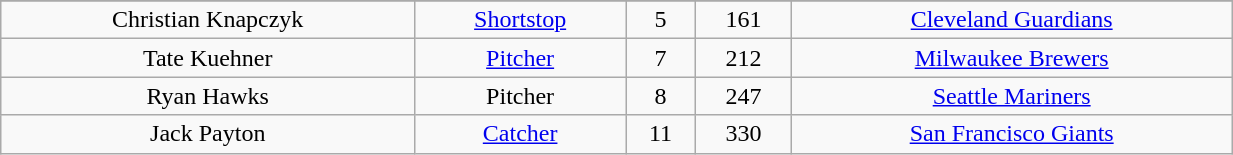<table class="wikitable" width="65%">
<tr align="center">
</tr>
<tr align="center" bgcolor="">
<td>Christian Knapczyk</td>
<td><a href='#'>Shortstop</a></td>
<td>5</td>
<td>161</td>
<td><a href='#'>Cleveland Guardians</a></td>
</tr>
<tr align="center" bgcolor="">
<td>Tate Kuehner</td>
<td><a href='#'>Pitcher</a></td>
<td>7</td>
<td>212</td>
<td><a href='#'>Milwaukee Brewers</a></td>
</tr>
<tr align="center" bgcolor="">
<td>Ryan Hawks</td>
<td>Pitcher</td>
<td>8</td>
<td>247</td>
<td><a href='#'>Seattle Mariners</a></td>
</tr>
<tr align="center" bgcolor="">
<td>Jack Payton</td>
<td><a href='#'>Catcher</a></td>
<td>11</td>
<td>330</td>
<td><a href='#'>San Francisco Giants</a></td>
</tr>
</table>
